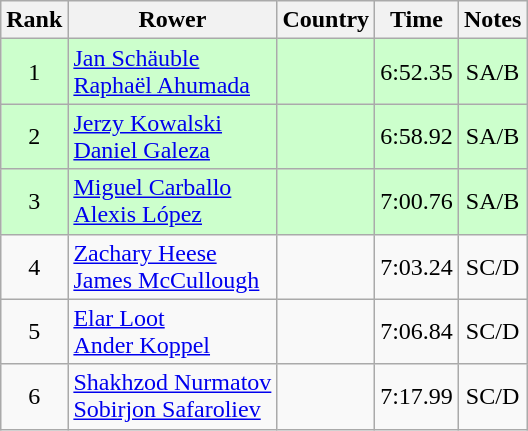<table class="wikitable" style="text-align:center">
<tr>
<th>Rank</th>
<th>Rower</th>
<th>Country</th>
<th>Time</th>
<th>Notes</th>
</tr>
<tr bgcolor=ccffcc>
<td>1</td>
<td align="left"><a href='#'>Jan Schäuble</a><br><a href='#'>Raphaël Ahumada</a></td>
<td align="left"></td>
<td>6:52.35</td>
<td>SA/B</td>
</tr>
<tr bgcolor=ccffcc>
<td>2</td>
<td align="left"><a href='#'>Jerzy Kowalski</a><br><a href='#'>Daniel Galeza</a></td>
<td align="left"></td>
<td>6:58.92</td>
<td>SA/B</td>
</tr>
<tr bgcolor=ccffcc>
<td>3</td>
<td align="left"><a href='#'>Miguel Carballo</a><br><a href='#'>Alexis López</a></td>
<td align="left"></td>
<td>7:00.76</td>
<td>SA/B</td>
</tr>
<tr>
<td>4</td>
<td align="left"><a href='#'>Zachary Heese</a><br><a href='#'>James McCullough</a></td>
<td align="left"></td>
<td>7:03.24</td>
<td>SC/D</td>
</tr>
<tr>
<td>5</td>
<td align="left"><a href='#'>Elar Loot</a><br><a href='#'>Ander Koppel</a></td>
<td align="left"></td>
<td>7:06.84</td>
<td>SC/D</td>
</tr>
<tr>
<td>6</td>
<td align="left"><a href='#'>Shakhzod Nurmatov</a><br><a href='#'>Sobirjon Safaroliev</a></td>
<td align="left"></td>
<td>7:17.99</td>
<td>SC/D</td>
</tr>
</table>
